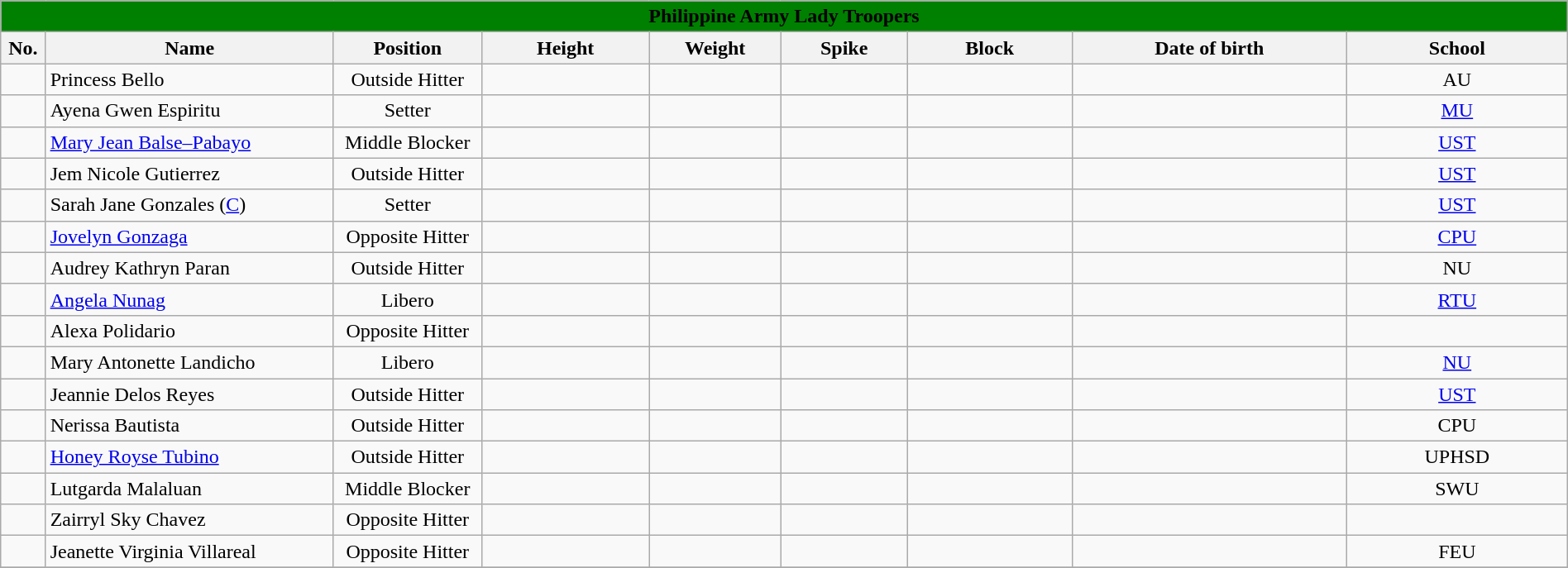<table class="wikitable sortable" style="font-size:100%; text-align:center; width:100%;">
<tr>
<th style=background:green; colspan=9><span>Philippine Army Lady Troopers</span></th>
</tr>
<tr>
<th style="width:2em;">No.</th>
<th style="width:20em;">Name</th>
<th style="width:9em;">Position</th>
<th style="width:11em;">Height</th>
<th style="width:8em;">Weight</th>
<th style="width:8em;">Spike</th>
<th style="width:11em;">Block</th>
<th style="width:20em;">Date of birth</th>
<th style="width:15em;">School</th>
</tr>
<tr>
<td></td>
<td style="text-align: left"> Princess Bello</td>
<td>Outside Hitter</td>
<td></td>
<td></td>
<td></td>
<td></td>
<td></td>
<td>AU</td>
</tr>
<tr>
<td></td>
<td style="text-align: left"> Ayena Gwen Espiritu</td>
<td>Setter</td>
<td></td>
<td></td>
<td></td>
<td></td>
<td></td>
<td><a href='#'>MU</a></td>
</tr>
<tr>
<td></td>
<td style="text-align: left"> <a href='#'>Mary Jean Balse–Pabayo</a></td>
<td>Middle Blocker</td>
<td></td>
<td></td>
<td></td>
<td></td>
<td align=right></td>
<td><a href='#'>UST</a></td>
</tr>
<tr>
<td></td>
<td style="text-align: left"> Jem Nicole Gutierrez</td>
<td>Outside Hitter</td>
<td></td>
<td></td>
<td></td>
<td></td>
<td align=right></td>
<td><a href='#'>UST</a></td>
</tr>
<tr>
<td></td>
<td style="text-align: left"> Sarah Jane Gonzales (<a href='#'>C</a>)</td>
<td>Setter</td>
<td></td>
<td></td>
<td></td>
<td></td>
<td align=right></td>
<td><a href='#'>UST</a></td>
</tr>
<tr>
<td></td>
<td style="text-align: left"> <a href='#'>Jovelyn Gonzaga</a></td>
<td>Opposite Hitter</td>
<td></td>
<td></td>
<td></td>
<td></td>
<td align=right></td>
<td><a href='#'>CPU</a></td>
</tr>
<tr>
<td></td>
<td style="text-align: left"> Audrey Kathryn Paran</td>
<td>Outside Hitter</td>
<td></td>
<td></td>
<td></td>
<td></td>
<td></td>
<td>NU</td>
</tr>
<tr>
<td></td>
<td style="text-align: left"> <a href='#'>Angela Nunag</a></td>
<td>Libero</td>
<td></td>
<td></td>
<td></td>
<td></td>
<td align=right></td>
<td><a href='#'>RTU</a></td>
</tr>
<tr>
<td></td>
<td style="text-align: left"> Alexa Polidario</td>
<td>Opposite Hitter</td>
<td></td>
<td></td>
<td></td>
<td></td>
<td></td>
<td></td>
</tr>
<tr>
<td></td>
<td align=left> Mary Antonette Landicho</td>
<td>Libero</td>
<td></td>
<td></td>
<td></td>
<td></td>
<td></td>
<td><a href='#'>NU</a></td>
</tr>
<tr>
<td></td>
<td style="text-align: left"> Jeannie Delos Reyes</td>
<td>Outside Hitter</td>
<td></td>
<td></td>
<td></td>
<td></td>
<td align=right></td>
<td><a href='#'>UST</a></td>
</tr>
<tr>
<td></td>
<td style="text-align: left"> Nerissa Bautista</td>
<td>Outside Hitter</td>
<td></td>
<td></td>
<td></td>
<td></td>
<td align=right></td>
<td>CPU</td>
</tr>
<tr>
<td></td>
<td style="text-align: left"> <a href='#'>Honey Royse Tubino</a></td>
<td>Outside Hitter</td>
<td></td>
<td></td>
<td></td>
<td></td>
<td align=right></td>
<td>UPHSD</td>
</tr>
<tr>
<td></td>
<td style="text-align: left"> Lutgarda Malaluan</td>
<td>Middle Blocker</td>
<td></td>
<td></td>
<td></td>
<td></td>
<td align=right></td>
<td>SWU</td>
</tr>
<tr>
<td></td>
<td style="text-align: left"> Zairryl Sky Chavez</td>
<td>Opposite Hitter</td>
<td></td>
<td></td>
<td></td>
<td></td>
<td></td>
<td></td>
</tr>
<tr>
<td></td>
<td style="text-align: left"> Jeanette Virginia Villareal</td>
<td>Opposite Hitter</td>
<td></td>
<td></td>
<td></td>
<td></td>
<td align=right></td>
<td>FEU</td>
</tr>
<tr>
</tr>
</table>
